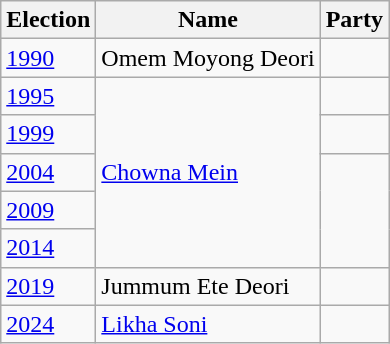<table class="wikitable sortable">
<tr>
<th>Election</th>
<th>Name</th>
<th colspan=2>Party</th>
</tr>
<tr>
<td><a href='#'>1990</a></td>
<td>Omem Moyong Deori</td>
<td></td>
</tr>
<tr>
<td><a href='#'>1995</a></td>
<td rowspan=5><a href='#'>Chowna Mein</a></td>
<td></td>
</tr>
<tr>
<td><a href='#'>1999</a></td>
<td></td>
</tr>
<tr>
<td><a href='#'>2004</a></td>
</tr>
<tr>
<td><a href='#'>2009</a></td>
</tr>
<tr>
<td><a href='#'>2014</a></td>
</tr>
<tr>
<td><a href='#'>2019</a></td>
<td>Jummum Ete Deori</td>
<td></td>
</tr>
<tr>
<td><a href='#'>2024</a></td>
<td><a href='#'>Likha Soni</a></td>
<td></td>
</tr>
</table>
